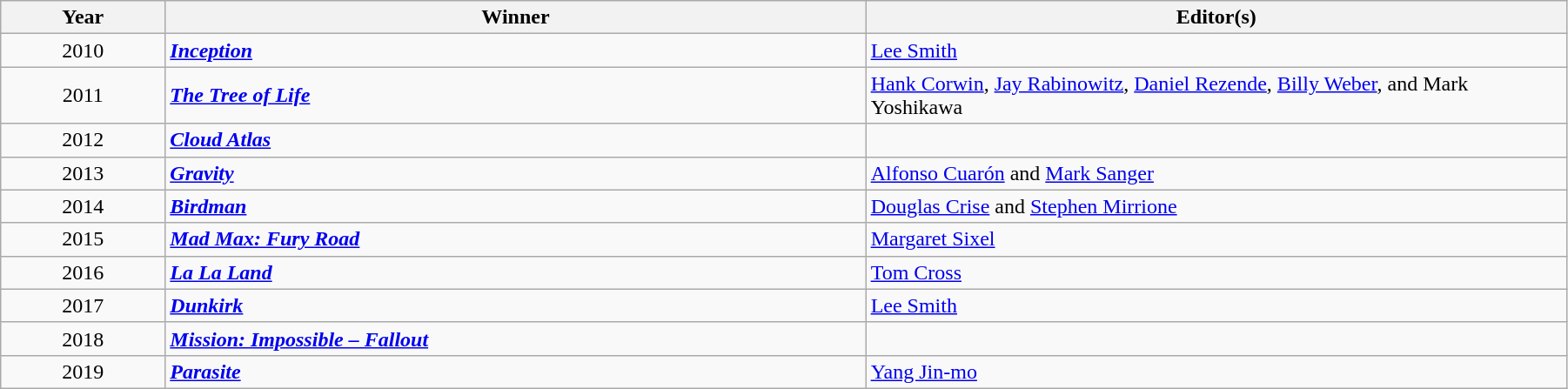<table class="wikitable" width="95%" cellpadding="5">
<tr>
<th width="100"><strong>Year</strong></th>
<th width="450"><strong>Winner</strong></th>
<th width="450"><strong>Editor(s)</strong></th>
</tr>
<tr>
<td style="text-align:center;">2010</td>
<td><strong><em><a href='#'>Inception</a></em></strong></td>
<td><a href='#'>Lee Smith</a></td>
</tr>
<tr>
<td style="text-align:center;">2011</td>
<td><strong><em><a href='#'>The Tree of Life</a></em></strong></td>
<td><a href='#'>Hank Corwin</a>, <a href='#'>Jay Rabinowitz</a>, <a href='#'>Daniel Rezende</a>, <a href='#'>Billy Weber</a>, and Mark Yoshikawa</td>
</tr>
<tr>
<td style="text-align:center;">2012</td>
<td><strong><em><a href='#'>Cloud Atlas</a></em></strong></td>
<td></td>
</tr>
<tr>
<td style="text-align:center;">2013</td>
<td><strong><em><a href='#'>Gravity</a></em></strong></td>
<td><a href='#'>Alfonso Cuarón</a> and <a href='#'>Mark Sanger</a></td>
</tr>
<tr>
<td style="text-align:center;">2014</td>
<td><strong><em><a href='#'>Birdman</a></em></strong></td>
<td><a href='#'>Douglas Crise</a> and <a href='#'>Stephen Mirrione</a></td>
</tr>
<tr>
<td style="text-align:center;">2015</td>
<td><strong><em><a href='#'>Mad Max: Fury Road</a></em></strong></td>
<td><a href='#'>Margaret Sixel</a></td>
</tr>
<tr>
<td style="text-align:center;">2016</td>
<td><strong><em><a href='#'>La La Land</a></em></strong></td>
<td><a href='#'>Tom Cross</a></td>
</tr>
<tr>
<td style="text-align:center;">2017</td>
<td><strong><em><a href='#'>Dunkirk</a></em></strong></td>
<td><a href='#'>Lee Smith</a></td>
</tr>
<tr>
<td style="text-align:center;">2018</td>
<td><strong><em><a href='#'>Mission: Impossible – Fallout</a></em></strong></td>
<td></td>
</tr>
<tr>
<td style="text-align:center;">2019</td>
<td><strong><em><a href='#'>Parasite</a></em></strong></td>
<td><a href='#'>Yang Jin-mo</a></td>
</tr>
</table>
